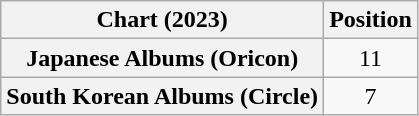<table class="wikitable sortable plainrowheaders" style="text-align:center">
<tr>
<th scope="col">Chart (2023)</th>
<th scope="col">Position</th>
</tr>
<tr>
<th scope="row">Japanese Albums (Oricon)</th>
<td>11</td>
</tr>
<tr>
<th scope="row">South Korean Albums (Circle)</th>
<td>7</td>
</tr>
</table>
